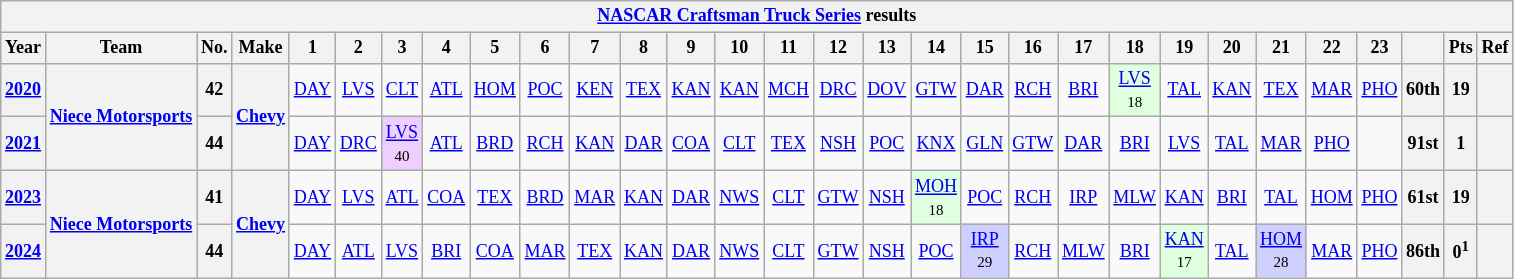<table class="wikitable" style="text-align:center; font-size:75%">
<tr>
<th colspan=30><a href='#'>NASCAR Craftsman Truck Series</a> results</th>
</tr>
<tr>
<th>Year</th>
<th>Team</th>
<th>No.</th>
<th>Make</th>
<th>1</th>
<th>2</th>
<th>3</th>
<th>4</th>
<th>5</th>
<th>6</th>
<th>7</th>
<th>8</th>
<th>9</th>
<th>10</th>
<th>11</th>
<th>12</th>
<th>13</th>
<th>14</th>
<th>15</th>
<th>16</th>
<th>17</th>
<th>18</th>
<th>19</th>
<th>20</th>
<th>21</th>
<th>22</th>
<th>23</th>
<th></th>
<th>Pts</th>
<th>Ref</th>
</tr>
<tr>
<th><a href='#'>2020</a></th>
<th rowspan=2 nowrap><a href='#'>Niece Motorsports</a></th>
<th>42</th>
<th rowspan=2><a href='#'>Chevy</a></th>
<td><a href='#'>DAY</a></td>
<td><a href='#'>LVS</a></td>
<td><a href='#'>CLT</a></td>
<td><a href='#'>ATL</a></td>
<td><a href='#'>HOM</a></td>
<td><a href='#'>POC</a></td>
<td><a href='#'>KEN</a></td>
<td><a href='#'>TEX</a></td>
<td><a href='#'>KAN</a></td>
<td><a href='#'>KAN</a></td>
<td><a href='#'>MCH</a></td>
<td><a href='#'>DRC</a></td>
<td><a href='#'>DOV</a></td>
<td><a href='#'>GTW</a></td>
<td><a href='#'>DAR</a></td>
<td><a href='#'>RCH</a></td>
<td><a href='#'>BRI</a></td>
<td style="background:#DFFFDF;"><a href='#'>LVS</a><br><small>18</small></td>
<td><a href='#'>TAL</a></td>
<td><a href='#'>KAN</a></td>
<td><a href='#'>TEX</a></td>
<td><a href='#'>MAR</a></td>
<td><a href='#'>PHO</a></td>
<th>60th</th>
<th>19</th>
<th></th>
</tr>
<tr>
<th><a href='#'>2021</a></th>
<th>44</th>
<td><a href='#'>DAY</a></td>
<td><a href='#'>DRC</a></td>
<td style="background:#EFCFFF;"><a href='#'>LVS</a><br><small>40</small></td>
<td><a href='#'>ATL</a></td>
<td><a href='#'>BRD</a></td>
<td><a href='#'>RCH</a></td>
<td><a href='#'>KAN</a></td>
<td><a href='#'>DAR</a></td>
<td><a href='#'>COA</a></td>
<td><a href='#'>CLT</a></td>
<td><a href='#'>TEX</a></td>
<td><a href='#'>NSH</a></td>
<td><a href='#'>POC</a></td>
<td><a href='#'>KNX</a></td>
<td><a href='#'>GLN</a></td>
<td><a href='#'>GTW</a></td>
<td><a href='#'>DAR</a></td>
<td><a href='#'>BRI</a></td>
<td><a href='#'>LVS</a></td>
<td><a href='#'>TAL</a></td>
<td><a href='#'>MAR</a></td>
<td><a href='#'>PHO</a></td>
<td></td>
<th>91st</th>
<th>1</th>
<th></th>
</tr>
<tr>
<th><a href='#'>2023</a></th>
<th rowspan=2 nowrap><a href='#'>Niece Motorsports</a></th>
<th>41</th>
<th rowspan=2><a href='#'>Chevy</a></th>
<td><a href='#'>DAY</a></td>
<td><a href='#'>LVS</a></td>
<td><a href='#'>ATL</a></td>
<td><a href='#'>COA</a></td>
<td><a href='#'>TEX</a></td>
<td><a href='#'>BRD</a></td>
<td><a href='#'>MAR</a></td>
<td><a href='#'>KAN</a></td>
<td><a href='#'>DAR</a></td>
<td><a href='#'>NWS</a></td>
<td><a href='#'>CLT</a></td>
<td><a href='#'>GTW</a></td>
<td><a href='#'>NSH</a></td>
<td style="background:#DFFFDF;"><a href='#'>MOH</a><br><small>18</small></td>
<td><a href='#'>POC</a></td>
<td><a href='#'>RCH</a></td>
<td><a href='#'>IRP</a></td>
<td><a href='#'>MLW</a></td>
<td><a href='#'>KAN</a></td>
<td><a href='#'>BRI</a></td>
<td><a href='#'>TAL</a></td>
<td><a href='#'>HOM</a></td>
<td><a href='#'>PHO</a></td>
<th>61st</th>
<th>19</th>
<th></th>
</tr>
<tr>
<th><a href='#'>2024</a></th>
<th>44</th>
<td><a href='#'>DAY</a></td>
<td><a href='#'>ATL</a></td>
<td><a href='#'>LVS</a></td>
<td><a href='#'>BRI</a></td>
<td><a href='#'>COA</a></td>
<td><a href='#'>MAR</a></td>
<td><a href='#'>TEX</a></td>
<td><a href='#'>KAN</a></td>
<td><a href='#'>DAR</a></td>
<td><a href='#'>NWS</a></td>
<td><a href='#'>CLT</a></td>
<td><a href='#'>GTW</a></td>
<td><a href='#'>NSH</a></td>
<td><a href='#'>POC</a></td>
<td style="background:#CFCFFF;"><a href='#'>IRP</a><br><small>29</small></td>
<td><a href='#'>RCH</a></td>
<td><a href='#'>MLW</a></td>
<td><a href='#'>BRI</a></td>
<td style="background:#DFFFDF;"><a href='#'>KAN</a><br><small>17</small></td>
<td><a href='#'>TAL</a></td>
<td style="background:#CFCFFF;"><a href='#'>HOM</a><br><small>28</small></td>
<td><a href='#'>MAR</a></td>
<td><a href='#'>PHO</a></td>
<th>86th</th>
<th>0<sup>1</sup></th>
<th></th>
</tr>
</table>
